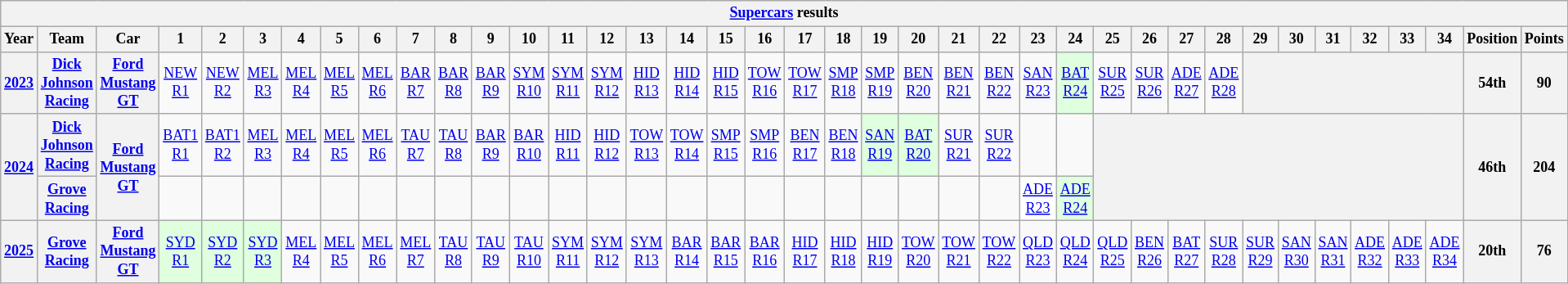<table class="wikitable" style="text-align:center; font-size:75%">
<tr>
<th colspan=45><a href='#'>Supercars</a> results</th>
</tr>
<tr>
<th>Year</th>
<th>Team</th>
<th>Car</th>
<th>1</th>
<th>2</th>
<th>3</th>
<th>4</th>
<th>5</th>
<th>6</th>
<th>7</th>
<th>8</th>
<th>9</th>
<th>10</th>
<th>11</th>
<th>12</th>
<th>13</th>
<th>14</th>
<th>15</th>
<th>16</th>
<th>17</th>
<th>18</th>
<th>19</th>
<th>20</th>
<th>21</th>
<th>22</th>
<th>23</th>
<th>24</th>
<th>25</th>
<th>26</th>
<th>27</th>
<th>28</th>
<th>29</th>
<th>30</th>
<th>31</th>
<th>32</th>
<th>33</th>
<th>34</th>
<th>Position</th>
<th>Points</th>
</tr>
<tr>
<th><a href='#'>2023</a></th>
<th><a href='#'>Dick Johnson Racing</a></th>
<th><a href='#'>Ford Mustang GT</a></th>
<td><a href='#'>NEW<br>R1</a></td>
<td><a href='#'>NEW<br>R2</a></td>
<td><a href='#'>MEL<br>R3</a></td>
<td><a href='#'>MEL<br>R4</a></td>
<td><a href='#'>MEL<br>R5</a></td>
<td><a href='#'>MEL<br>R6</a></td>
<td><a href='#'>BAR<br>R7</a></td>
<td><a href='#'>BAR<br>R8</a></td>
<td><a href='#'>BAR<br>R9</a></td>
<td><a href='#'>SYM<br>R10</a></td>
<td><a href='#'>SYM<br>R11</a></td>
<td><a href='#'>SYM<br>R12</a></td>
<td><a href='#'>HID<br>R13</a></td>
<td><a href='#'>HID<br>R14</a></td>
<td><a href='#'>HID<br>R15</a></td>
<td><a href='#'>TOW<br>R16</a></td>
<td><a href='#'>TOW<br>R17</a></td>
<td><a href='#'>SMP<br>R18</a></td>
<td><a href='#'>SMP<br>R19</a></td>
<td><a href='#'>BEN<br>R20</a></td>
<td><a href='#'>BEN<br>R21</a></td>
<td><a href='#'>BEN<br>R22</a></td>
<td><a href='#'>SAN<br>R23</a></td>
<td style=background:#dfffdf><a href='#'>BAT<br>R24</a><br></td>
<td><a href='#'>SUR<br>R25</a></td>
<td><a href='#'>SUR<br>R26</a></td>
<td><a href='#'>ADE<br>R27</a></td>
<td><a href='#'>ADE<br>R28</a></td>
<th colspan=6></th>
<th>54th</th>
<th>90</th>
</tr>
<tr>
<th rowspan=2><a href='#'>2024</a></th>
<th><a href='#'>Dick Johnson Racing</a></th>
<th rowspan=2><a href='#'>Ford Mustang GT</a></th>
<td><a href='#'>BAT1<br>R1</a></td>
<td><a href='#'>BAT1<br>R2</a></td>
<td><a href='#'>MEL<br>R3</a></td>
<td><a href='#'>MEL<br>R4</a></td>
<td><a href='#'>MEL<br>R5</a></td>
<td><a href='#'>MEL<br>R6</a></td>
<td><a href='#'>TAU<br>R7</a></td>
<td><a href='#'>TAU<br>R8</a></td>
<td><a href='#'>BAR<br>R9</a></td>
<td><a href='#'>BAR<br>R10</a></td>
<td><a href='#'>HID<br>R11</a></td>
<td><a href='#'>HID<br>R12</a></td>
<td><a href='#'>TOW<br>R13</a></td>
<td><a href='#'>TOW<br>R14</a></td>
<td><a href='#'>SMP<br>R15</a></td>
<td><a href='#'>SMP<br>R16</a></td>
<td><a href='#'>BEN<br>R17</a></td>
<td><a href='#'>BEN<br>R18</a></td>
<td style=background:#dfffdf><a href='#'>SAN<br>R19</a><br></td>
<td style=background:#dfffdf><a href='#'>BAT<br>R20</a><br></td>
<td><a href='#'>SUR<br>R21</a></td>
<td><a href='#'>SUR<br>R22</a></td>
<td></td>
<td></td>
<th rowspan=2 colspan=10></th>
<th rowspan=2>46th</th>
<th rowspan=2>204</th>
</tr>
<tr>
<th><a href='#'>Grove Racing</a></th>
<td></td>
<td></td>
<td></td>
<td></td>
<td></td>
<td></td>
<td></td>
<td></td>
<td></td>
<td></td>
<td></td>
<td></td>
<td></td>
<td></td>
<td></td>
<td></td>
<td></td>
<td></td>
<td></td>
<td></td>
<td></td>
<td></td>
<td style=background:#ffffff><a href='#'>ADE<br>R23</a><br></td>
<td style=background:#dfffdf><a href='#'>ADE<br>R24</a><br></td>
</tr>
<tr>
<th><a href='#'>2025</a></th>
<th><a href='#'>Grove Racing</a></th>
<th><a href='#'>Ford Mustang GT</a></th>
<td style=background:#dfffdf><a href='#'>SYD<br>R1</a><br></td>
<td style=background:#dfffdf><a href='#'>SYD<br>R2</a><br></td>
<td style=background:#dfffdf><a href='#'>SYD<br>R3</a><br></td>
<td style=background:#><a href='#'>MEL<br>R4</a></td>
<td style=background:#><a href='#'>MEL<br>R5</a></td>
<td style=background:#><a href='#'>MEL<br>R6</a></td>
<td style=background:#><a href='#'>MEL<br>R7</a></td>
<td style=background:#><a href='#'>TAU<br>R8</a></td>
<td style=background:#><a href='#'>TAU<br>R9</a></td>
<td style=background:#><a href='#'>TAU<br>R10</a></td>
<td style=background:#><a href='#'>SYM<br>R11</a></td>
<td style=background:#><a href='#'>SYM<br>R12</a></td>
<td style=background:#><a href='#'>SYM<br>R13</a></td>
<td style=background:#><a href='#'>BAR<br>R14</a></td>
<td style=background:#><a href='#'>BAR<br>R15</a></td>
<td style=background:#><a href='#'>BAR<br>R16</a></td>
<td style=background:#><a href='#'>HID<br>R17</a></td>
<td style=background:#><a href='#'>HID<br>R18</a></td>
<td style=background:#><a href='#'>HID<br>R19</a></td>
<td style=background:#><a href='#'>TOW<br>R20</a></td>
<td style=background:#><a href='#'>TOW<br>R21</a></td>
<td style=background:#><a href='#'>TOW<br>R22</a></td>
<td style=background:#><a href='#'>QLD<br>R23</a></td>
<td style=background:#><a href='#'>QLD<br>R24</a></td>
<td style=background:#><a href='#'>QLD<br>R25</a></td>
<td style=background:#><a href='#'>BEN<br>R26</a></td>
<td style=background:#><a href='#'>BAT<br>R27</a></td>
<td style=background:#><a href='#'>SUR<br>R28</a></td>
<td style=background:#><a href='#'>SUR<br>R29</a></td>
<td style=background:#><a href='#'>SAN<br>R30</a></td>
<td style=background:#><a href='#'>SAN<br>R31</a></td>
<td style=background:#><a href='#'>ADE<br>R32</a></td>
<td style=background:#><a href='#'>ADE<br>R33</a></td>
<td style=background:#><a href='#'>ADE<br>R34</a></td>
<th>20th</th>
<th>76</th>
</tr>
</table>
